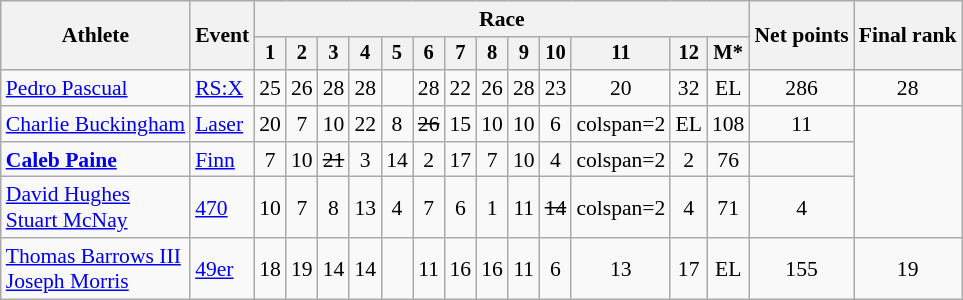<table class=wikitable style=font-size:90%;text-align:center>
<tr>
<th rowspan=2>Athlete</th>
<th rowspan=2>Event</th>
<th colspan=13>Race</th>
<th rowspan=2>Net points</th>
<th rowspan=2>Final rank</th>
</tr>
<tr style=font-size:95%>
<th>1</th>
<th>2</th>
<th>3</th>
<th>4</th>
<th>5</th>
<th>6</th>
<th>7</th>
<th>8</th>
<th>9</th>
<th>10</th>
<th>11</th>
<th>12</th>
<th>M*</th>
</tr>
<tr>
<td align=left><a href='#'>Pedro Pascual</a></td>
<td align=left><a href='#'>RS:X</a></td>
<td>25</td>
<td>26</td>
<td>28</td>
<td>28</td>
<td><s></s></td>
<td>28</td>
<td>22</td>
<td>26</td>
<td>28</td>
<td>23</td>
<td>20</td>
<td>32</td>
<td>EL</td>
<td>286</td>
<td>28</td>
</tr>
<tr>
<td align=left><a href='#'>Charlie Buckingham</a></td>
<td align=left><a href='#'>Laser</a></td>
<td>20</td>
<td>7</td>
<td>10</td>
<td>22</td>
<td>8</td>
<td><s>26</s></td>
<td>15</td>
<td>10</td>
<td>10</td>
<td>6</td>
<td>colspan=2 </td>
<td>EL</td>
<td>108</td>
<td>11</td>
</tr>
<tr>
<td align=left><strong><a href='#'>Caleb Paine</a></strong></td>
<td align=left><a href='#'>Finn</a></td>
<td>7</td>
<td>10</td>
<td><s>21</s></td>
<td>3</td>
<td>14</td>
<td>2</td>
<td>17</td>
<td>7</td>
<td>10</td>
<td>4</td>
<td>colspan=2 </td>
<td>2</td>
<td>76</td>
<td></td>
</tr>
<tr>
<td align=left><a href='#'>David Hughes</a><br><a href='#'>Stuart McNay</a></td>
<td align=left><a href='#'>470</a></td>
<td>10</td>
<td>7</td>
<td>8</td>
<td>13</td>
<td>4</td>
<td>7</td>
<td>6</td>
<td>1</td>
<td>11</td>
<td><s>14</s></td>
<td>colspan=2 </td>
<td>4</td>
<td>71</td>
<td>4</td>
</tr>
<tr>
<td align=left><a href='#'>Thomas Barrows III</a><br><a href='#'>Joseph Morris</a></td>
<td align=left><a href='#'>49er</a></td>
<td>18</td>
<td>19</td>
<td>14</td>
<td>14</td>
<td><s></s></td>
<td>11</td>
<td>16</td>
<td>16</td>
<td>11</td>
<td>6</td>
<td>13</td>
<td>17</td>
<td>EL</td>
<td>155</td>
<td>19</td>
</tr>
</table>
